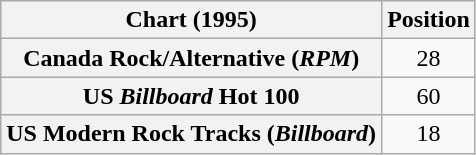<table class="wikitable sortable plainrowheaders" style="text-align:center">
<tr>
<th>Chart (1995)</th>
<th>Position</th>
</tr>
<tr>
<th scope="row">Canada Rock/Alternative (<em>RPM</em>)</th>
<td>28</td>
</tr>
<tr>
<th scope="row">US <em>Billboard</em> Hot 100</th>
<td>60</td>
</tr>
<tr>
<th scope="row">US Modern Rock Tracks (<em>Billboard</em>)</th>
<td>18</td>
</tr>
</table>
